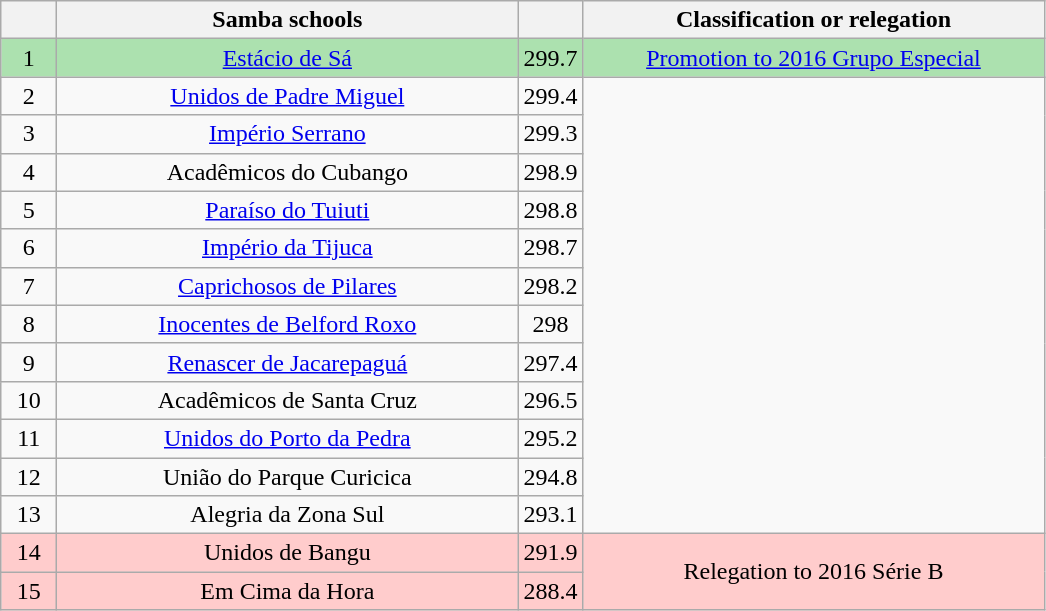<table class="wikitable">
<tr>
<th width="30"></th>
<th width="300">Samba schools</th>
<th width="20"></th>
<th width="300">Classification or relegation</th>
</tr>
<tr align="center">
<td bgcolor=ACE1AF>1</td>
<td bgcolor=ACE1AF><a href='#'>Estácio de Sá</a></td>
<td bgcolor="ACE1AF">299.7</td>
<td bgcolor=ACE1AF><a href='#'><span>Promotion to 2016 Grupo Especial</span></a></td>
</tr>
<tr align="center">
<td>2</td>
<td><a href='#'>Unidos de Padre Miguel</a></td>
<td>299.4</td>
<td rowspan="12"></td>
</tr>
<tr align="center">
<td>3</td>
<td><a href='#'>Império Serrano</a></td>
<td>299.3</td>
</tr>
<tr align="center">
<td>4</td>
<td>Acadêmicos do Cubango</td>
<td>298.9</td>
</tr>
<tr align="center">
<td>5</td>
<td><a href='#'>Paraíso do Tuiuti</a></td>
<td>298.8</td>
</tr>
<tr align="center">
<td>6</td>
<td><a href='#'>Império da Tijuca</a></td>
<td>298.7</td>
</tr>
<tr align="center">
<td>7</td>
<td><a href='#'>Caprichosos de Pilares</a></td>
<td>298.2</td>
</tr>
<tr align="center">
<td>8</td>
<td><a href='#'>Inocentes de Belford Roxo</a></td>
<td>298</td>
</tr>
<tr align="center">
<td>9</td>
<td><a href='#'>Renascer de Jacarepaguá</a></td>
<td>297.4</td>
</tr>
<tr align="center">
<td>10</td>
<td>Acadêmicos de Santa Cruz</td>
<td>296.5</td>
</tr>
<tr align="center">
<td>11</td>
<td><a href='#'>Unidos do Porto da Pedra</a></td>
<td>295.2</td>
</tr>
<tr align="center">
<td>12</td>
<td>União do Parque Curicica</td>
<td>294.8</td>
</tr>
<tr align="center">
<td>13</td>
<td>Alegria da Zona Sul</td>
<td>293.1</td>
</tr>
<tr align="center">
<td bgcolor=FFCCCC>14</td>
<td bgcolor=FFCCCC>Unidos de Bangu</td>
<td bgcolor="FFCCCC">291.9</td>
<td rowspan="2" bgcolor=FFCCCC><span>Relegation to 2016 Série B</span></td>
</tr>
<tr align="center">
<td bgcolor=FFCCCC>15</td>
<td bgcolor=FFCCCC>Em Cima da Hora</td>
<td bgcolor="FFCCCC">288.4</td>
</tr>
</table>
